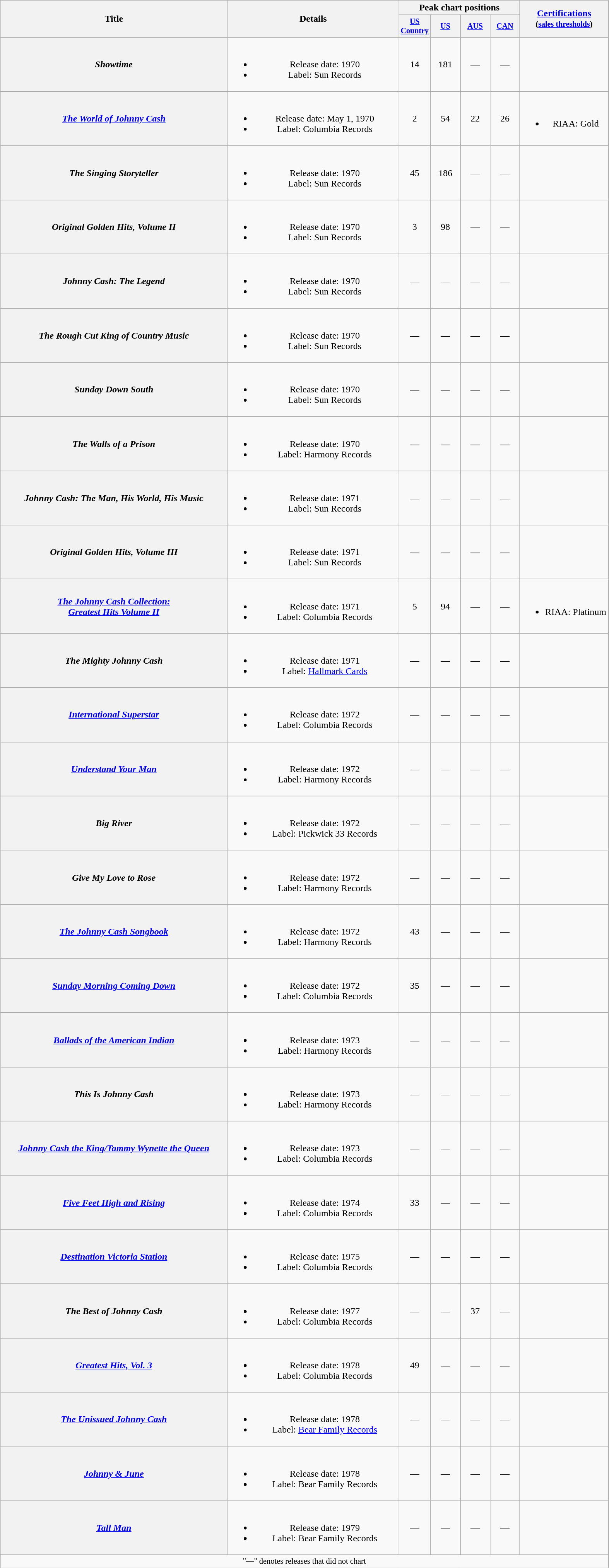<table class="wikitable plainrowheaders" style="text-align:center;">
<tr>
<th rowspan="2" style="width:24em;">Title</th>
<th rowspan="2" style="width:18em;">Details</th>
<th colspan="4">Peak chart positions</th>
<th rowspan="2"><a href='#'>Certifications</a><br><small>(<a href='#'>sales thresholds</a>)</small></th>
</tr>
<tr style="font-size:smaller;">
<th style="width:45px;"><a href='#'>US Country</a></th>
<th style="width:45px;"><a href='#'>US</a></th>
<th style="width:45px;"><a href='#'>AUS</a></th>
<th style="width:45px;"><a href='#'>CAN</a></th>
</tr>
<tr>
<th scope="row"><em>Showtime</em></th>
<td><br><ul><li>Release date: 1970</li><li>Label: Sun Records</li></ul></td>
<td>14</td>
<td>181</td>
<td>—</td>
<td>—</td>
<td></td>
</tr>
<tr>
<th scope="row"><em><a href='#'>The World of Johnny Cash</a></em></th>
<td><br><ul><li>Release date: May 1, 1970</li><li>Label: Columbia Records</li></ul></td>
<td>2</td>
<td>54</td>
<td>22</td>
<td>26</td>
<td><br><ul><li>RIAA: Gold</li></ul></td>
</tr>
<tr>
<th scope="row"><em>The Singing Storyteller</em></th>
<td><br><ul><li>Release date: 1970</li><li>Label: Sun Records</li></ul></td>
<td>45</td>
<td>186</td>
<td>—</td>
<td>—</td>
<td></td>
</tr>
<tr>
<th scope="row"><em>Original Golden Hits, Volume II</em></th>
<td><br><ul><li>Release date: 1970</li><li>Label: Sun Records</li></ul></td>
<td>3</td>
<td>98</td>
<td>—</td>
<td>—</td>
<td></td>
</tr>
<tr>
<th scope="row"><em>Johnny Cash: The Legend</em></th>
<td><br><ul><li>Release date: 1970</li><li>Label: Sun Records</li></ul></td>
<td>—</td>
<td>—</td>
<td>—</td>
<td>—</td>
<td></td>
</tr>
<tr>
<th scope="row"><em>The Rough Cut King of Country Music</em></th>
<td><br><ul><li>Release date: 1970</li><li>Label: Sun Records</li></ul></td>
<td>—</td>
<td>—</td>
<td>—</td>
<td>—</td>
<td></td>
</tr>
<tr>
<th scope="row"><em>Sunday Down South</em></th>
<td><br><ul><li>Release date: 1970</li><li>Label: Sun Records</li></ul></td>
<td>—</td>
<td>—</td>
<td>—</td>
<td>—</td>
<td></td>
</tr>
<tr>
<th scope="row"><em>The Walls of a Prison</em></th>
<td><br><ul><li>Release date: 1970</li><li>Label: Harmony Records</li></ul></td>
<td>—</td>
<td>—</td>
<td>—</td>
<td>—</td>
<td></td>
</tr>
<tr>
<th scope="row"><em>Johnny Cash: The Man, His World, His Music</em></th>
<td><br><ul><li>Release date: 1971</li><li>Label: Sun Records</li></ul></td>
<td>—</td>
<td>—</td>
<td>—</td>
<td>—</td>
<td></td>
</tr>
<tr>
<th scope="row"><em>Original Golden Hits, Volume III</em></th>
<td><br><ul><li>Release date: 1971</li><li>Label: Sun Records</li></ul></td>
<td>—</td>
<td>—</td>
<td>—</td>
<td>—</td>
<td></td>
</tr>
<tr>
<th scope="row"><em><a href='#'>The Johnny Cash Collection:<br>Greatest Hits Volume II</a></em></th>
<td><br><ul><li>Release date: 1971</li><li>Label: Columbia Records</li></ul></td>
<td>5</td>
<td>94</td>
<td>—</td>
<td>—</td>
<td><br><ul><li>RIAA: Platinum</li></ul></td>
</tr>
<tr>
<th scope="row"><em>The Mighty Johnny Cash</em></th>
<td><br><ul><li>Release date: 1971</li><li>Label: <a href='#'>Hallmark Cards</a></li></ul></td>
<td>—</td>
<td>—</td>
<td>—</td>
<td>—</td>
<td></td>
</tr>
<tr>
<th scope="row"><em><a href='#'>International Superstar</a></em></th>
<td><br><ul><li>Release date: 1972</li><li>Label: Columbia Records</li></ul></td>
<td>—</td>
<td>—</td>
<td>—</td>
<td>—</td>
<td></td>
</tr>
<tr>
<th scope="row"><em><a href='#'>Understand Your Man</a></em></th>
<td><br><ul><li>Release date: 1972</li><li>Label: Harmony Records</li></ul></td>
<td>—</td>
<td>—</td>
<td>—</td>
<td>—</td>
<td></td>
</tr>
<tr>
<th scope="row"><em>Big River</em></th>
<td><br><ul><li>Release date: 1972</li><li>Label: Pickwick 33 Records</li></ul></td>
<td>—</td>
<td>—</td>
<td>—</td>
<td>—</td>
<td></td>
</tr>
<tr>
<th scope="row"><em>Give My Love to Rose</em></th>
<td><br><ul><li>Release date: 1972</li><li>Label: Harmony Records</li></ul></td>
<td>—</td>
<td>—</td>
<td>—</td>
<td>—</td>
<td></td>
</tr>
<tr>
<th scope="row"><em><a href='#'>The Johnny Cash Songbook</a></em></th>
<td><br><ul><li>Release date: 1972</li><li>Label: Harmony Records</li></ul></td>
<td>43</td>
<td>—</td>
<td>—</td>
<td>—</td>
<td></td>
</tr>
<tr>
<th scope="row"><em><a href='#'>Sunday Morning Coming Down</a></em></th>
<td><br><ul><li>Release date: 1972</li><li>Label: Columbia Records</li></ul></td>
<td>35</td>
<td>—</td>
<td>—</td>
<td>—</td>
<td></td>
</tr>
<tr>
<th scope="row"><em><a href='#'>Ballads of the American Indian</a></em></th>
<td><br><ul><li>Release date: 1973</li><li>Label: Harmony Records</li></ul></td>
<td>—</td>
<td>—</td>
<td>—</td>
<td>—</td>
<td></td>
</tr>
<tr>
<th scope="row"><em>This Is Johnny Cash</em></th>
<td><br><ul><li>Release date: 1973</li><li>Label: Harmony Records</li></ul></td>
<td>—</td>
<td>—</td>
<td>—</td>
<td>—</td>
<td></td>
</tr>
<tr>
<th scope="row"><em><a href='#'>Johnny Cash the King/Tammy Wynette the Queen</a></em></th>
<td><br><ul><li>Release date: 1973</li><li>Label: Columbia Records</li></ul></td>
<td>—</td>
<td>—</td>
<td>—</td>
<td>—</td>
<td></td>
</tr>
<tr>
<th scope="row"><em><a href='#'>Five Feet High and Rising</a></em></th>
<td><br><ul><li>Release date: 1974</li><li>Label: Columbia Records</li></ul></td>
<td>33</td>
<td>—</td>
<td>—</td>
<td>—</td>
<td></td>
</tr>
<tr>
<th scope="row"><em><a href='#'>Destination Victoria Station</a></em></th>
<td><br><ul><li>Release date: 1975</li><li>Label: Columbia Records</li></ul></td>
<td>—</td>
<td>—</td>
<td>—</td>
<td>—</td>
<td></td>
</tr>
<tr>
<th scope="row"><em>The Best of Johnny Cash</em></th>
<td><br><ul><li>Release date: 1977</li><li>Label: Columbia Records</li></ul></td>
<td>—</td>
<td>—</td>
<td>37</td>
<td>—</td>
<td></td>
</tr>
<tr>
<th scope="row"><em><a href='#'>Greatest Hits, Vol. 3</a></em></th>
<td><br><ul><li>Release date: 1978</li><li>Label: Columbia Records</li></ul></td>
<td>49</td>
<td>—</td>
<td>—</td>
<td>—</td>
<td></td>
</tr>
<tr>
<th scope="row"><em><a href='#'>The Unissued Johnny Cash</a></em></th>
<td><br><ul><li>Release date: 1978</li><li>Label: <a href='#'>Bear Family Records</a></li></ul></td>
<td>—</td>
<td>—</td>
<td>—</td>
<td>—</td>
<td></td>
</tr>
<tr>
<th scope="row"><em><a href='#'>Johnny & June</a></em><br></th>
<td><br><ul><li>Release date: 1978</li><li>Label: Bear Family Records</li></ul></td>
<td>—</td>
<td>—</td>
<td>—</td>
<td>—</td>
<td></td>
</tr>
<tr>
<th scope="row"><em><a href='#'>Tall Man</a></em></th>
<td><br><ul><li>Release date: 1979</li><li>Label: Bear Family Records</li></ul></td>
<td>—</td>
<td>—</td>
<td>—</td>
<td>—</td>
<td></td>
</tr>
<tr>
<td colspan="7" style="font-size:85%">"—" denotes releases that did not chart</td>
</tr>
</table>
